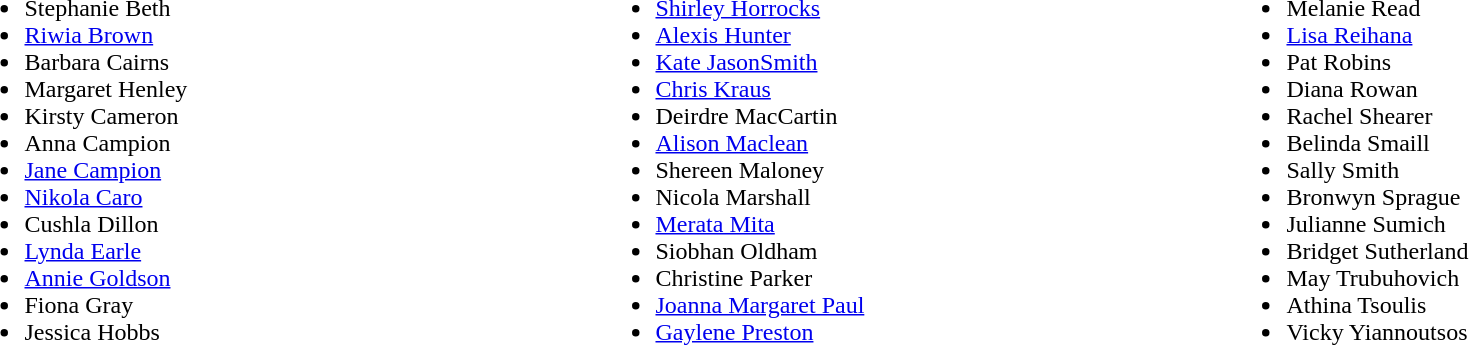<table style="width:100%;">
<tr>
<td style="width:33%; vertical-align:top;"><br><ul><li>Stephanie Beth</li><li><a href='#'>Riwia Brown</a></li><li>Barbara Cairns</li><li>Margaret Henley</li><li>Kirsty Cameron</li><li>Anna Campion</li><li><a href='#'>Jane Campion</a></li><li><a href='#'>Nikola Caro</a></li><li>Cushla Dillon</li><li><a href='#'>Lynda Earle</a></li><li><a href='#'>Annie Goldson</a></li><li>Fiona Gray</li><li>Jessica Hobbs</li></ul></td>
<td style="width:33%; vertical-align:top;"><br><ul><li><a href='#'>Shirley Horrocks</a></li><li><a href='#'>Alexis Hunter</a></li><li><a href='#'>Kate JasonSmith</a></li><li><a href='#'>Chris Kraus</a></li><li>Deirdre MacCartin</li><li><a href='#'>Alison Maclean</a></li><li>Shereen Maloney</li><li>Nicola Marshall</li><li><a href='#'>Merata Mita</a></li><li>Siobhan Oldham</li><li>Christine Parker</li><li><a href='#'>Joanna Margaret Paul</a></li><li><a href='#'>Gaylene Preston</a></li></ul></td>
<td style="width:33%; vertical-align:top;"><br><ul><li>Melanie Read</li><li><a href='#'>Lisa Reihana</a></li><li>Pat Robins</li><li>Diana Rowan</li><li>Rachel Shearer</li><li>Belinda Smaill</li><li>Sally Smith</li><li>Bronwyn Sprague</li><li>Julianne Sumich</li><li>Bridget Sutherland</li><li>May Trubuhovich</li><li>Athina Tsoulis</li><li>Vicky Yiannoutsos</li></ul></td>
</tr>
</table>
